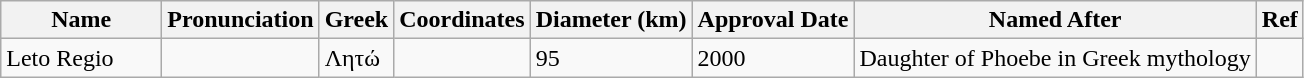<table class="wikitable">
<tr>
<th width=100>Name</th>
<th>Pronunciation</th>
<th>Greek</th>
<th>Coordinates</th>
<th>Diameter (km)</th>
<th>Approval Date</th>
<th>Named After</th>
<th>Ref</th>
</tr>
<tr>
<td>Leto Regio</td>
<td></td>
<td>Λητώ</td>
<td></td>
<td>95</td>
<td>2000</td>
<td>Daughter of Phoebe in Greek mythology</td>
<td></td>
</tr>
</table>
